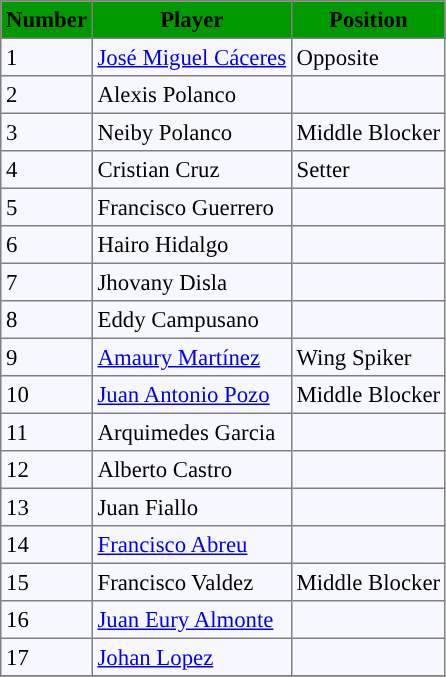<table bgcolor="#f7f8ff" cellpadding="3" cellspacing="0" border="1" style="font-size: 95%; border: gray solid 1px; border-collapse: collapse;">
<tr bgcolor="#009900">
<td align=center><strong>Number</strong></td>
<td align=center><strong>Player</strong></td>
<td align=center><strong>Position</strong></td>
</tr>
<tr align=left>
<td>1</td>
<td> <a href='#'>José Miguel Cáceres</a></td>
<td>Opposite</td>
</tr>
<tr align=left>
<td>2</td>
<td> Alexis Polanco</td>
<td></td>
</tr>
<tr align="left">
<td>3</td>
<td> Neiby Polanco</td>
<td>Middle Blocker</td>
</tr>
<tr align="left">
<td>4</td>
<td> Cristian Cruz</td>
<td>Setter</td>
</tr>
<tr align="left">
<td>5</td>
<td> Francisco Guerrero</td>
<td></td>
</tr>
<tr align="left">
<td>6</td>
<td> Hairo Hidalgo</td>
<td></td>
</tr>
<tr align="left">
<td>7</td>
<td> Jhovany Disla</td>
<td></td>
</tr>
<tr align="left">
<td>8</td>
<td> Eddy Campusano</td>
<td></td>
</tr>
<tr align="left">
<td>9</td>
<td> <a href='#'>Amaury Martínez</a></td>
<td>Wing Spiker</td>
</tr>
<tr align="left">
<td>10</td>
<td> <a href='#'>Juan Antonio Pozo</a></td>
<td>Middle Blocker</td>
</tr>
<tr align="left">
<td>11</td>
<td> Arquimedes Garcia</td>
<td></td>
</tr>
<tr align="left">
<td>12</td>
<td> Alberto Castro</td>
<td></td>
</tr>
<tr align="left">
<td>13</td>
<td> Juan Fiallo</td>
<td></td>
</tr>
<tr align="left">
<td>14</td>
<td> <a href='#'>Francisco Abreu</a></td>
<td></td>
</tr>
<tr align="left">
<td>15</td>
<td> Francisco Valdez</td>
<td>Middle Blocker</td>
</tr>
<tr align="left">
<td>16</td>
<td> <a href='#'>Juan Eury Almonte</a></td>
<td></td>
</tr>
<tr align="left">
<td>17</td>
<td> <a href='#'>Johan Lopez</a></td>
<td></td>
</tr>
<tr align="left">
</tr>
</table>
